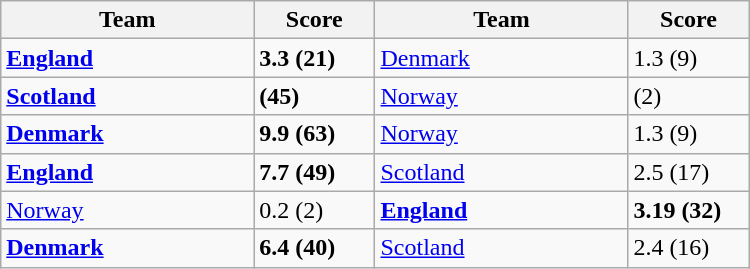<table class="wikitable" width=500>
<tr>
<th width=25%>Team</th>
<th width=12%>Score</th>
<th width=25%>Team</th>
<th width=12%>Score</th>
</tr>
<tr style="vertical-align: top;">
<td> <strong><a href='#'>England</a></strong></td>
<td><strong>3.3 (21)</strong></td>
<td> <a href='#'>Denmark</a></td>
<td>1.3 (9)</td>
</tr>
<tr>
<td> <strong><a href='#'>Scotland</a></strong></td>
<td><strong>(45)</strong></td>
<td> <a href='#'>Norway</a></td>
<td>(2)</td>
</tr>
<tr>
<td> <strong><a href='#'>Denmark</a></strong></td>
<td><strong>9.9 (63)</strong></td>
<td> <a href='#'>Norway</a></td>
<td>1.3 (9)</td>
</tr>
<tr>
<td> <strong><a href='#'>England</a></strong></td>
<td><strong>7.7 (49)</strong></td>
<td> <a href='#'>Scotland</a></td>
<td>2.5 (17)</td>
</tr>
<tr>
<td> <a href='#'>Norway</a></td>
<td>0.2 (2)</td>
<td> <strong><a href='#'>England</a></strong></td>
<td><strong>3.19 (32)</strong></td>
</tr>
<tr>
<td> <strong><a href='#'>Denmark</a></strong></td>
<td><strong>6.4 (40)</strong></td>
<td> <a href='#'>Scotland</a></td>
<td>2.4 (16)</td>
</tr>
</table>
